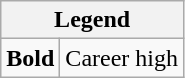<table class="wikitable mw-collapsible mw-collapsed">
<tr>
<th colspan="2">Legend</th>
</tr>
<tr>
<td><strong>Bold</strong></td>
<td>Career high</td>
</tr>
</table>
